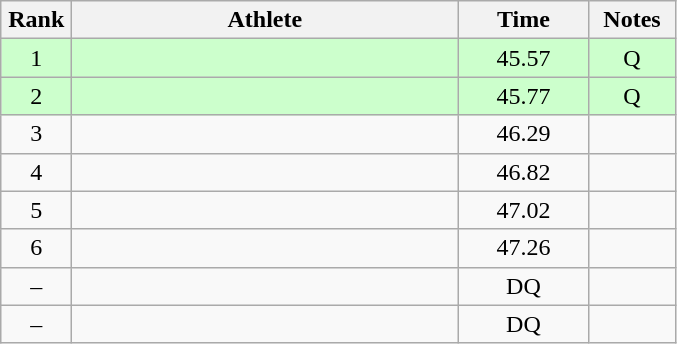<table class="wikitable" style="text-align:center">
<tr>
<th width=40>Rank</th>
<th width=250>Athlete</th>
<th width=80>Time</th>
<th width=50>Notes</th>
</tr>
<tr bgcolor=ccffcc>
<td>1</td>
<td align=left></td>
<td>45.57</td>
<td>Q</td>
</tr>
<tr bgcolor=ccffcc>
<td>2</td>
<td align=left></td>
<td>45.77</td>
<td>Q</td>
</tr>
<tr>
<td>3</td>
<td align=left></td>
<td>46.29</td>
<td></td>
</tr>
<tr>
<td>4</td>
<td align=left></td>
<td>46.82</td>
<td></td>
</tr>
<tr>
<td>5</td>
<td align=left></td>
<td>47.02</td>
<td></td>
</tr>
<tr>
<td>6</td>
<td align=left></td>
<td>47.26</td>
<td></td>
</tr>
<tr>
<td>–</td>
<td align=left></td>
<td>DQ</td>
<td></td>
</tr>
<tr>
<td>–</td>
<td align=left></td>
<td>DQ</td>
<td></td>
</tr>
</table>
